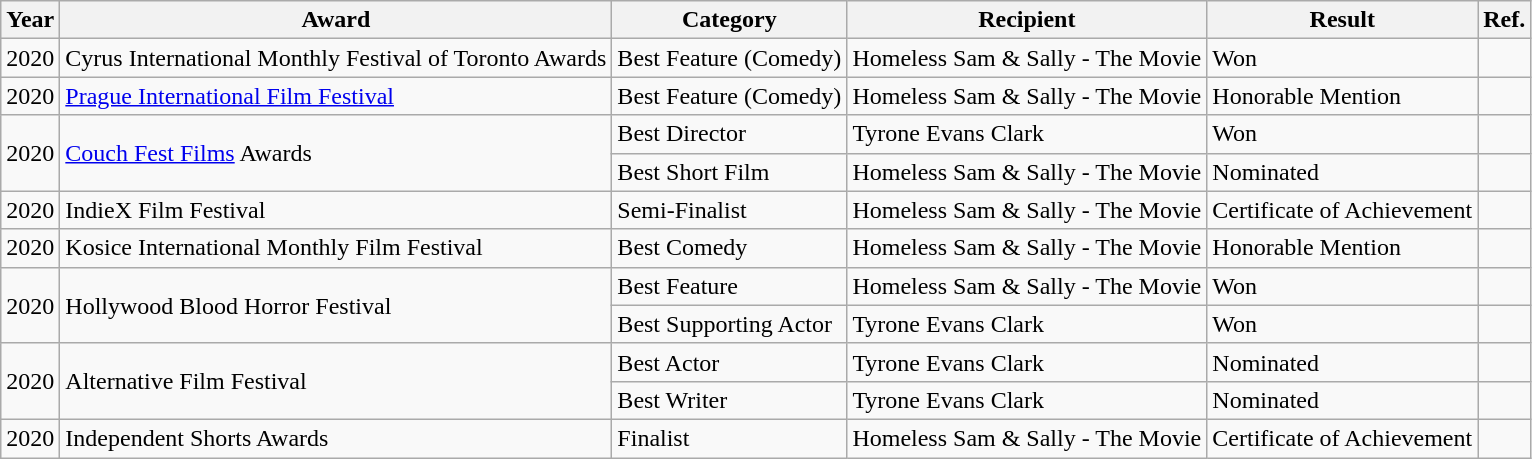<table class="wikitable">
<tr>
<th>Year</th>
<th>Award</th>
<th>Category</th>
<th>Recipient</th>
<th>Result</th>
<th>Ref.</th>
</tr>
<tr>
<td>2020</td>
<td>Cyrus International Monthly Festival of Toronto Awards</td>
<td>Best Feature (Comedy)</td>
<td>Homeless Sam & Sally - The Movie</td>
<td>Won</td>
<td></td>
</tr>
<tr>
<td>2020</td>
<td><a href='#'>Prague International Film Festival</a></td>
<td>Best Feature (Comedy)</td>
<td>Homeless Sam & Sally - The Movie</td>
<td>Honorable Mention</td>
<td></td>
</tr>
<tr>
<td rowspan="2">2020</td>
<td rowspan="2"><a href='#'>Couch Fest Films</a> Awards</td>
<td>Best Director</td>
<td>Tyrone Evans Clark</td>
<td>Won</td>
<td></td>
</tr>
<tr>
<td>Best Short Film</td>
<td>Homeless Sam & Sally - The Movie</td>
<td>Nominated</td>
<td></td>
</tr>
<tr>
<td>2020</td>
<td>IndieX Film Festival</td>
<td>Semi-Finalist</td>
<td>Homeless Sam & Sally - The Movie</td>
<td>Certificate of Achievement</td>
<td></td>
</tr>
<tr>
<td>2020</td>
<td>Kosice International Monthly Film Festival</td>
<td>Best Comedy</td>
<td>Homeless Sam & Sally - The Movie</td>
<td>Honorable Mention</td>
<td></td>
</tr>
<tr>
<td rowspan="2">2020</td>
<td rowspan="2">Hollywood Blood Horror Festival</td>
<td>Best Feature</td>
<td>Homeless Sam & Sally - The Movie</td>
<td>Won</td>
<td></td>
</tr>
<tr>
<td>Best Supporting Actor</td>
<td>Tyrone Evans Clark</td>
<td>Won</td>
<td></td>
</tr>
<tr>
<td rowspan="2">2020</td>
<td rowspan="2">Alternative Film Festival</td>
<td>Best Actor</td>
<td>Tyrone Evans Clark</td>
<td>Nominated</td>
<td></td>
</tr>
<tr>
<td>Best Writer</td>
<td>Tyrone Evans Clark</td>
<td>Nominated</td>
<td></td>
</tr>
<tr>
<td>2020</td>
<td>Independent Shorts Awards</td>
<td>Finalist</td>
<td>Homeless Sam & Sally - The Movie</td>
<td>Certificate of Achievement</td>
<td></td>
</tr>
</table>
